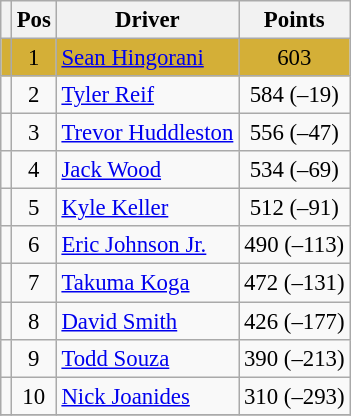<table class="wikitable" style="font-size: 95%;">
<tr>
<th></th>
<th>Pos</th>
<th>Driver</th>
<th>Points</th>
</tr>
<tr style="background:#D4AF37;">
<td align="left"></td>
<td style="text-align:center;">1</td>
<td><a href='#'>Sean Hingorani</a></td>
<td style="text-align:center;">603</td>
</tr>
<tr>
<td align="left"></td>
<td style="text-align:center;">2</td>
<td><a href='#'>Tyler Reif</a></td>
<td style="text-align:center;">584 (–19)</td>
</tr>
<tr>
<td align="left"></td>
<td style="text-align:center;">3</td>
<td><a href='#'>Trevor Huddleston</a></td>
<td style="text-align:center;">556 (–47)</td>
</tr>
<tr>
<td align="left"></td>
<td style="text-align:center;">4</td>
<td><a href='#'>Jack Wood</a></td>
<td style="text-align:center;">534 (–69)</td>
</tr>
<tr>
<td align="left"></td>
<td style="text-align:center;">5</td>
<td><a href='#'>Kyle Keller</a></td>
<td style="text-align:center;">512 (–91)</td>
</tr>
<tr>
<td align="left"></td>
<td style="text-align:center;">6</td>
<td><a href='#'>Eric Johnson Jr.</a></td>
<td style="text-align:center;">490 (–113)</td>
</tr>
<tr>
<td align="left"></td>
<td style="text-align:center;">7</td>
<td><a href='#'>Takuma Koga</a></td>
<td style="text-align:center;">472 (–131)</td>
</tr>
<tr>
<td align="left"></td>
<td style="text-align:center;">8</td>
<td><a href='#'>David Smith</a></td>
<td style="text-align:center;">426 (–177)</td>
</tr>
<tr>
<td align="left"></td>
<td style="text-align:center;">9</td>
<td><a href='#'>Todd Souza</a></td>
<td style="text-align:center;">390 (–213)</td>
</tr>
<tr>
<td align="left"></td>
<td style="text-align:center;">10</td>
<td><a href='#'>Nick Joanides</a></td>
<td style="text-align:center;">310 (–293)</td>
</tr>
<tr class="sortbottom">
</tr>
</table>
